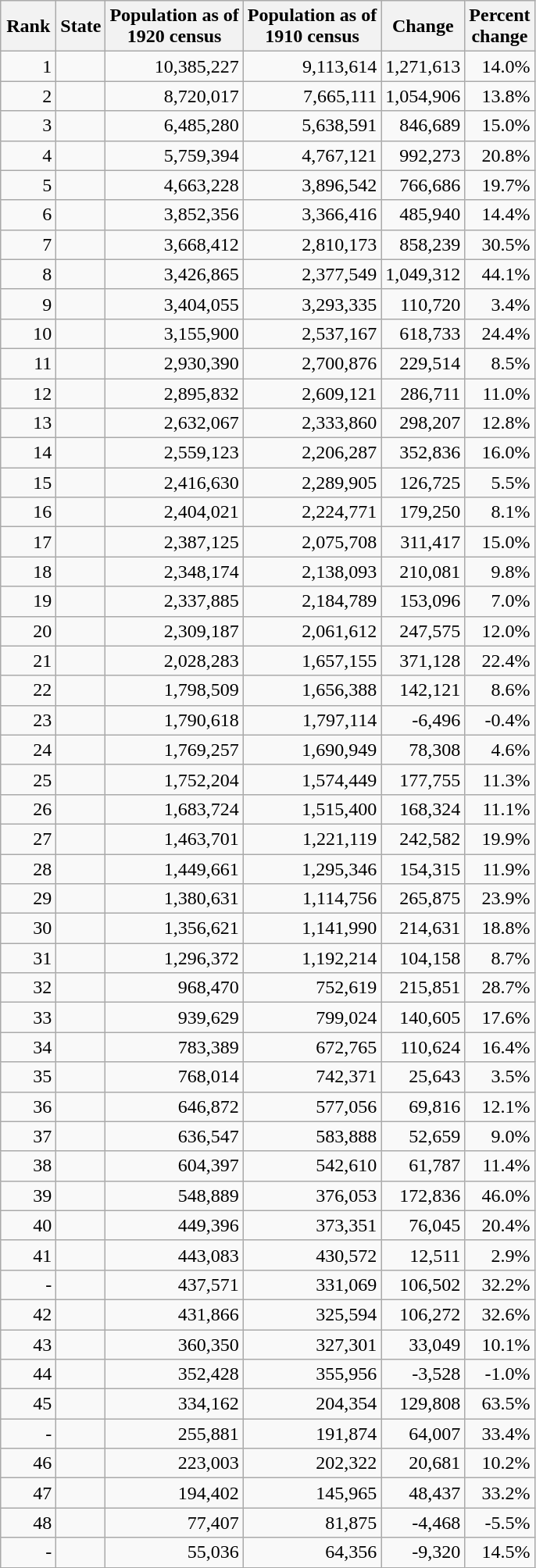<table class="wikitable sortable" style="text-align: right;">
<tr>
<th style="width:40px" style="text-align: center;">Rank</th>
<th style="text-align: center;">State</th>
<th style="text-align: center;" data-sort-type="number">Population as of<br>1920 census</th>
<th style="text-align: center;" data-sort-type="number">Population as of<br>1910 census</th>
<th style="text-align: center;" data-sort-type="number">Change</th>
<th style="text-align: center;" data-sort-type="number">Percent<br>change</th>
</tr>
<tr>
<td>1</td>
<td style="text-align: left;"></td>
<td>10,385,227</td>
<td>9,113,614</td>
<td>1,271,613 </td>
<td>14.0% </td>
</tr>
<tr>
<td>2</td>
<td style="text-align: left;"></td>
<td>8,720,017</td>
<td>7,665,111</td>
<td>1,054,906 </td>
<td>13.8% </td>
</tr>
<tr>
<td>3</td>
<td style="text-align: left;"></td>
<td>6,485,280</td>
<td>5,638,591</td>
<td>846,689 </td>
<td>15.0% </td>
</tr>
<tr>
<td>4</td>
<td style="text-align: left;"></td>
<td>5,759,394</td>
<td>4,767,121</td>
<td>992,273 </td>
<td>20.8% </td>
</tr>
<tr>
<td>5</td>
<td style="text-align: left;"></td>
<td>4,663,228</td>
<td>3,896,542</td>
<td>766,686 </td>
<td>19.7% </td>
</tr>
<tr>
<td>6</td>
<td style="text-align: left;"></td>
<td>3,852,356</td>
<td>3,366,416</td>
<td>485,940 </td>
<td>14.4% </td>
</tr>
<tr>
<td>7</td>
<td style="text-align: left;"></td>
<td>3,668,412</td>
<td>2,810,173</td>
<td>858,239 </td>
<td>30.5% </td>
</tr>
<tr>
<td>8</td>
<td style="text-align: left;"></td>
<td>3,426,865</td>
<td>2,377,549</td>
<td>1,049,312 </td>
<td>44.1% </td>
</tr>
<tr>
<td>9</td>
<td style="text-align: left;"></td>
<td>3,404,055</td>
<td>3,293,335</td>
<td>110,720 </td>
<td>3.4% </td>
</tr>
<tr>
<td>10</td>
<td style="text-align: left;"></td>
<td>3,155,900</td>
<td>2,537,167</td>
<td>618,733 </td>
<td>24.4% </td>
</tr>
<tr>
<td>11</td>
<td style="text-align: left;"></td>
<td>2,930,390</td>
<td>2,700,876</td>
<td>229,514 </td>
<td>8.5% </td>
</tr>
<tr>
<td>12</td>
<td style="text-align: left;"></td>
<td>2,895,832</td>
<td>2,609,121</td>
<td>286,711 </td>
<td>11.0% </td>
</tr>
<tr>
<td>13</td>
<td style="text-align: left;"></td>
<td>2,632,067</td>
<td>2,333,860</td>
<td>298,207 </td>
<td>12.8% </td>
</tr>
<tr>
<td>14</td>
<td style="text-align: left;"></td>
<td>2,559,123</td>
<td>2,206,287</td>
<td>352,836 </td>
<td>16.0% </td>
</tr>
<tr>
<td>15</td>
<td style="text-align: left;"></td>
<td>2,416,630</td>
<td>2,289,905</td>
<td>126,725 </td>
<td>5.5% </td>
</tr>
<tr>
<td>16</td>
<td style="text-align: left;"></td>
<td>2,404,021</td>
<td>2,224,771</td>
<td>179,250 </td>
<td>8.1% </td>
</tr>
<tr>
<td>17</td>
<td style="text-align: left;"></td>
<td>2,387,125</td>
<td>2,075,708</td>
<td>311,417 </td>
<td>15.0% </td>
</tr>
<tr>
<td>18</td>
<td style="text-align: left;"></td>
<td>2,348,174</td>
<td>2,138,093</td>
<td>210,081 </td>
<td>9.8% </td>
</tr>
<tr>
<td>19</td>
<td style="text-align: left;"></td>
<td>2,337,885</td>
<td>2,184,789</td>
<td>153,096 </td>
<td>7.0% </td>
</tr>
<tr>
<td>20</td>
<td style="text-align: left;"></td>
<td>2,309,187</td>
<td>2,061,612</td>
<td>247,575 </td>
<td>12.0% </td>
</tr>
<tr>
<td>21</td>
<td style="text-align: left;"></td>
<td>2,028,283</td>
<td>1,657,155</td>
<td>371,128 </td>
<td>22.4% </td>
</tr>
<tr>
<td>22</td>
<td style="text-align: left;"></td>
<td>1,798,509</td>
<td>1,656,388</td>
<td>142,121 </td>
<td>8.6% </td>
</tr>
<tr>
<td>23</td>
<td style="text-align: left;"></td>
<td>1,790,618</td>
<td>1,797,114</td>
<td>-6,496 </td>
<td>-0.4% </td>
</tr>
<tr>
<td>24</td>
<td style="text-align: left;"></td>
<td>1,769,257</td>
<td>1,690,949</td>
<td>78,308 </td>
<td>4.6% </td>
</tr>
<tr>
<td>25</td>
<td style="text-align: left;"></td>
<td>1,752,204</td>
<td>1,574,449</td>
<td>177,755 </td>
<td>11.3% </td>
</tr>
<tr>
<td>26</td>
<td style="text-align: left;"></td>
<td>1,683,724</td>
<td>1,515,400</td>
<td>168,324 </td>
<td>11.1% </td>
</tr>
<tr>
<td>27</td>
<td style="text-align: left;"></td>
<td>1,463,701</td>
<td>1,221,119</td>
<td>242,582 </td>
<td>19.9% </td>
</tr>
<tr>
<td>28</td>
<td style="text-align: left;"></td>
<td>1,449,661</td>
<td>1,295,346</td>
<td>154,315 </td>
<td>11.9% </td>
</tr>
<tr>
<td>29</td>
<td style="text-align: left;"></td>
<td>1,380,631</td>
<td>1,114,756</td>
<td>265,875 </td>
<td>23.9% </td>
</tr>
<tr>
<td>30</td>
<td style="text-align: left;"></td>
<td>1,356,621</td>
<td>1,141,990</td>
<td>214,631 </td>
<td>18.8% </td>
</tr>
<tr>
<td>31</td>
<td style="text-align: left;"></td>
<td>1,296,372</td>
<td>1,192,214</td>
<td>104,158 </td>
<td>8.7% </td>
</tr>
<tr>
<td>32</td>
<td style="text-align: left;"></td>
<td>968,470</td>
<td>752,619</td>
<td>215,851 </td>
<td>28.7% </td>
</tr>
<tr>
<td>33</td>
<td style="text-align: left;"></td>
<td>939,629</td>
<td>799,024</td>
<td>140,605 </td>
<td>17.6% </td>
</tr>
<tr>
<td>34</td>
<td style="text-align: left;"></td>
<td>783,389</td>
<td>672,765</td>
<td>110,624 </td>
<td>16.4% </td>
</tr>
<tr>
<td>35</td>
<td style="text-align: left;"></td>
<td>768,014</td>
<td>742,371</td>
<td>25,643 </td>
<td>3.5% </td>
</tr>
<tr>
<td>36</td>
<td style="text-align: left;"></td>
<td>646,872</td>
<td>577,056</td>
<td>69,816 </td>
<td>12.1% </td>
</tr>
<tr>
<td>37</td>
<td style="text-align: left;"></td>
<td>636,547</td>
<td>583,888</td>
<td>52,659 </td>
<td>9.0% </td>
</tr>
<tr>
<td>38</td>
<td style="text-align: left;"></td>
<td>604,397</td>
<td>542,610</td>
<td>61,787 </td>
<td>11.4% </td>
</tr>
<tr>
<td>39</td>
<td style="text-align: left;"></td>
<td>548,889</td>
<td>376,053</td>
<td>172,836 </td>
<td>46.0% </td>
</tr>
<tr>
<td>40</td>
<td style="text-align: left;"></td>
<td>449,396</td>
<td>373,351</td>
<td>76,045 </td>
<td>20.4% </td>
</tr>
<tr>
<td>41</td>
<td style="text-align: left;"></td>
<td>443,083</td>
<td>430,572</td>
<td>12,511 </td>
<td>2.9% </td>
</tr>
<tr>
<td>-</td>
<td style="text-align: left;"></td>
<td>437,571</td>
<td>331,069</td>
<td>106,502 </td>
<td>32.2% </td>
</tr>
<tr>
<td>42</td>
<td style="text-align: left;"></td>
<td>431,866</td>
<td>325,594</td>
<td>106,272 </td>
<td>32.6% </td>
</tr>
<tr>
<td>43</td>
<td style="text-align: left;"></td>
<td>360,350</td>
<td>327,301</td>
<td>33,049 </td>
<td>10.1% </td>
</tr>
<tr>
<td>44</td>
<td style="text-align: left;"></td>
<td>352,428</td>
<td>355,956</td>
<td>-3,528 </td>
<td>-1.0% </td>
</tr>
<tr>
<td>45</td>
<td style="text-align: left;"></td>
<td>334,162</td>
<td>204,354</td>
<td>129,808 </td>
<td>63.5% </td>
</tr>
<tr>
<td>-</td>
<td style="text-align: left;"></td>
<td>255,881</td>
<td>191,874</td>
<td>64,007 </td>
<td>33.4% </td>
</tr>
<tr>
<td>46</td>
<td style="text-align: left;"></td>
<td>223,003</td>
<td>202,322</td>
<td>20,681 </td>
<td>10.2% </td>
</tr>
<tr>
<td>47</td>
<td style="text-align: left;"></td>
<td>194,402</td>
<td>145,965</td>
<td>48,437 </td>
<td>33.2% </td>
</tr>
<tr>
<td>48</td>
<td style="text-align: left;"></td>
<td>77,407</td>
<td>81,875</td>
<td>-4,468 </td>
<td>-5.5% </td>
</tr>
<tr>
<td>-</td>
<td style="text-align: left;"></td>
<td>55,036</td>
<td>64,356</td>
<td>-9,320 </td>
<td>14.5% </td>
</tr>
</table>
